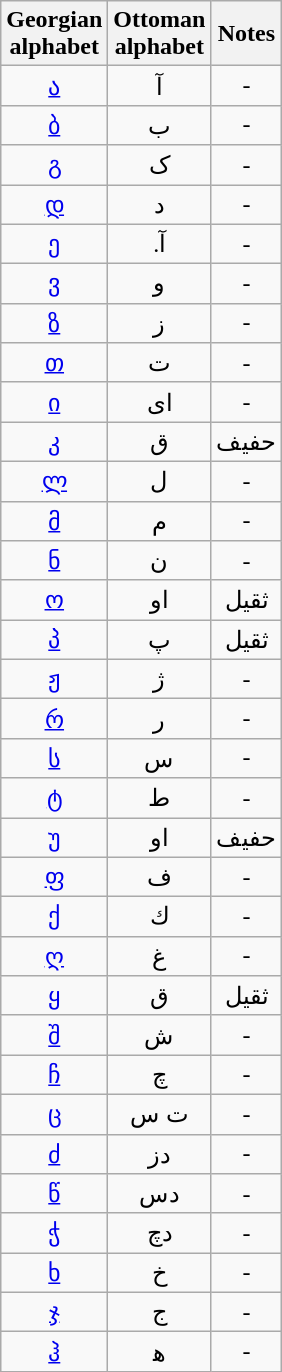<table class="wikitable sortable" style="font-size:1.00em; width:1.00em; text-align:center; float: ">
<tr>
<th style="width:40em;">Georgian alphabet</th>
<th style="width:40em;">Ottoman alphabet</th>
<th style="width:40em;">Notes</th>
</tr>
<tr>
<td><a href='#'>ა</a></td>
<td>آ</td>
<td>-</td>
</tr>
<tr>
<td><a href='#'>ბ</a></td>
<td>ب</td>
<td>-</td>
</tr>
<tr>
<td><a href='#'>გ</a></td>
<td>ک</td>
<td>-</td>
</tr>
<tr>
<td><a href='#'>დ</a></td>
<td>د</td>
<td>-</td>
</tr>
<tr>
<td><a href='#'>ე</a></td>
<td>.آ</td>
<td>-</td>
</tr>
<tr>
<td><a href='#'>ვ</a></td>
<td>و</td>
<td>-</td>
</tr>
<tr>
<td><a href='#'>ზ</a></td>
<td>ز</td>
<td>-</td>
</tr>
<tr>
<td><a href='#'>თ</a></td>
<td>ت</td>
<td>-</td>
</tr>
<tr>
<td><a href='#'>ი</a></td>
<td>ای</td>
<td>-</td>
</tr>
<tr>
<td><a href='#'>კ</a></td>
<td>ق</td>
<td>حفیف</td>
</tr>
<tr>
<td><a href='#'>ლ</a></td>
<td>ل</td>
<td>-</td>
</tr>
<tr>
<td><a href='#'>მ</a></td>
<td>م</td>
<td>-</td>
</tr>
<tr>
<td><a href='#'>ნ</a></td>
<td>ن</td>
<td>-</td>
</tr>
<tr>
<td><a href='#'>ო</a></td>
<td>او</td>
<td>ثقیل</td>
</tr>
<tr>
<td><a href='#'>პ</a></td>
<td>پ</td>
<td>ثقیل</td>
</tr>
<tr>
<td><a href='#'>ჟ</a></td>
<td>ژ</td>
<td>-</td>
</tr>
<tr>
<td><a href='#'>რ</a></td>
<td>ر</td>
<td>-</td>
</tr>
<tr>
<td><a href='#'>ს</a></td>
<td>س</td>
<td>-</td>
</tr>
<tr>
<td><a href='#'>ტ</a></td>
<td>ط</td>
<td>-</td>
</tr>
<tr>
<td><a href='#'>უ</a></td>
<td>او</td>
<td>حفیف</td>
</tr>
<tr>
<td><a href='#'>ფ</a></td>
<td>ف</td>
<td>-</td>
</tr>
<tr>
<td><a href='#'>ქ</a></td>
<td>ك</td>
<td>-</td>
</tr>
<tr>
<td><a href='#'>ღ</a></td>
<td>غ</td>
<td>-</td>
</tr>
<tr>
<td><a href='#'>ყ</a></td>
<td>ق</td>
<td>ثقیل</td>
</tr>
<tr>
<td><a href='#'>შ</a></td>
<td>ش</td>
<td>-</td>
</tr>
<tr>
<td><a href='#'>ჩ</a></td>
<td>چ</td>
<td>-</td>
</tr>
<tr>
<td><a href='#'>ც</a></td>
<td>ت س</td>
<td>-</td>
</tr>
<tr>
<td><a href='#'>ძ</a></td>
<td>دز</td>
<td>-</td>
</tr>
<tr>
<td><a href='#'>წ</a></td>
<td>دس</td>
<td>-</td>
</tr>
<tr>
<td><a href='#'>ჭ</a></td>
<td>دچ</td>
<td>-</td>
</tr>
<tr>
<td><a href='#'>ხ</a></td>
<td>خ</td>
<td>-</td>
</tr>
<tr>
<td><a href='#'>ჯ</a></td>
<td>ج</td>
<td>-</td>
</tr>
<tr>
<td><a href='#'>ჰ</a></td>
<td>ﻫ</td>
<td>-</td>
</tr>
</table>
